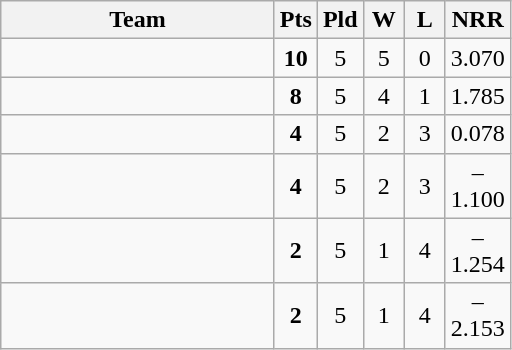<table class="wikitable" style="text-align:center;">
<tr>
<th width=175>Team</th>
<th width=20 abbr="Points">Pts</th>
<th width=20 abbr="Played">Pld</th>
<th width=20 abbr="Won">W</th>
<th width=20 abbr="Lost">L</th>
<th width=20 abbr="Net run rate">NRR</th>
</tr>
<tr style="background:#f9f9f9;">
<td style="text-align:left;"></td>
<td><strong>10</strong></td>
<td>5</td>
<td>5</td>
<td>0</td>
<td>3.070</td>
</tr>
<tr style="background:#f9f9f9;">
<td style="text-align:left;"></td>
<td><strong>8</strong></td>
<td>5</td>
<td>4</td>
<td>1</td>
<td>1.785</td>
</tr>
<tr style="background:#f9f9f9;">
<td style="text-align:left;"></td>
<td><strong>4</strong></td>
<td>5</td>
<td>2</td>
<td>3</td>
<td>0.078</td>
</tr>
<tr style="background:#f9f9f9;">
<td style="text-align:left;"></td>
<td><strong>4</strong></td>
<td>5</td>
<td>2</td>
<td>3</td>
<td>–1.100</td>
</tr>
<tr style="background:#f9f9f9;">
<td style="text-align:left;"></td>
<td><strong>2</strong></td>
<td>5</td>
<td>1</td>
<td>4</td>
<td>–1.254</td>
</tr>
<tr style="background:#f9f9f9;">
<td style="text-align:left;"></td>
<td><strong>2</strong></td>
<td>5</td>
<td>1</td>
<td>4</td>
<td>–2.153</td>
</tr>
</table>
